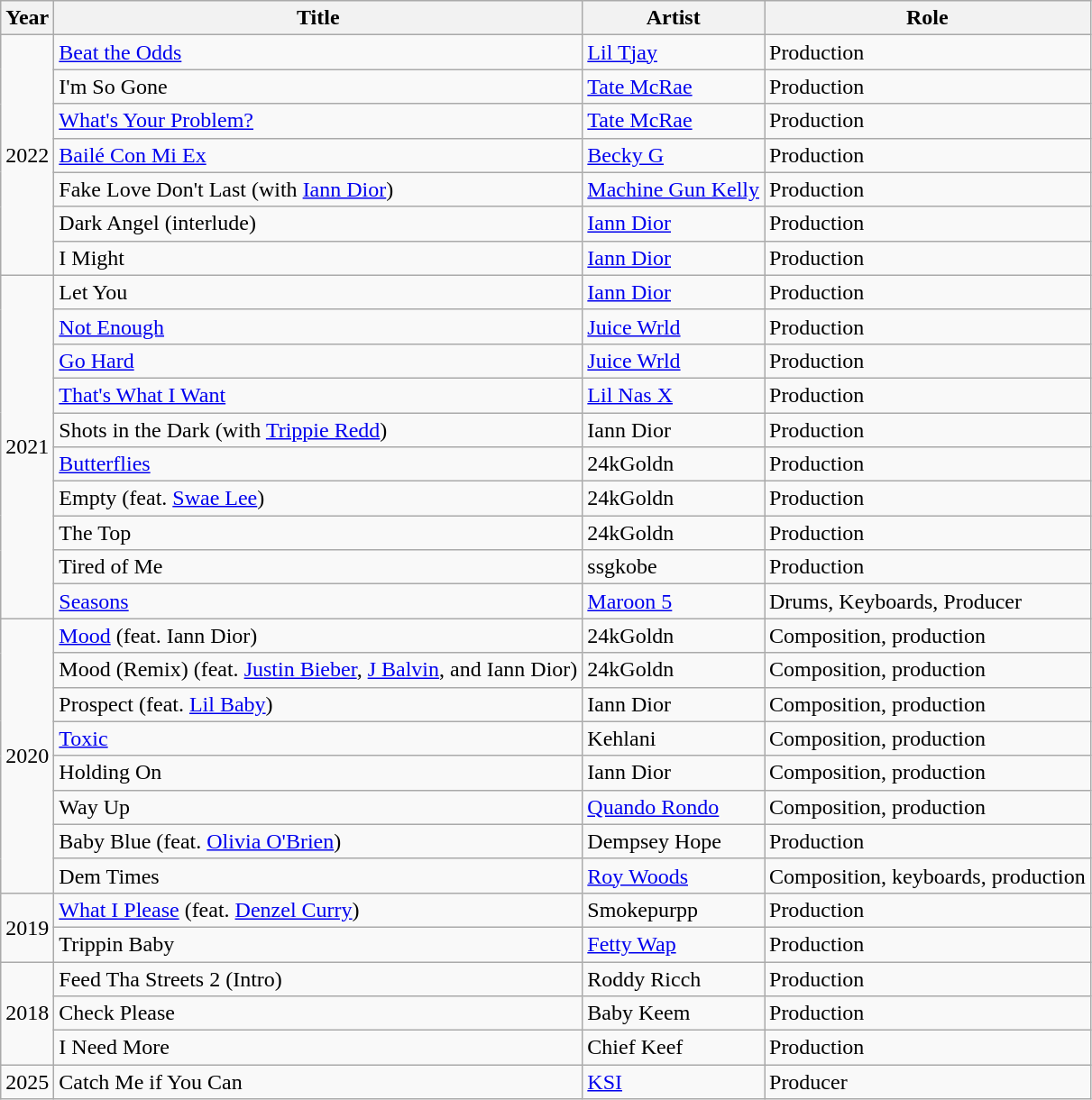<table class="wikitable">
<tr>
<th>Year</th>
<th>Title</th>
<th>Artist</th>
<th>Role</th>
</tr>
<tr>
<td rowspan="7">2022</td>
<td><a href='#'>Beat the Odds</a></td>
<td><a href='#'>Lil Tjay</a></td>
<td>Production</td>
</tr>
<tr>
<td>I'm So Gone</td>
<td><a href='#'>Tate McRae</a></td>
<td>Production</td>
</tr>
<tr>
<td><a href='#'>What's Your Problem?</a></td>
<td><a href='#'>Tate McRae</a></td>
<td>Production</td>
</tr>
<tr>
<td><a href='#'>Bailé Con Mi Ex</a></td>
<td><a href='#'>Becky G</a></td>
<td>Production</td>
</tr>
<tr>
<td>Fake Love Don't Last (with <a href='#'>Iann Dior</a>)</td>
<td><a href='#'>Machine Gun Kelly</a></td>
<td>Production</td>
</tr>
<tr>
<td>Dark Angel (interlude)</td>
<td><a href='#'>Iann Dior</a></td>
<td>Production</td>
</tr>
<tr>
<td>I Might</td>
<td><a href='#'>Iann Dior</a></td>
<td>Production</td>
</tr>
<tr>
<td rowspan="10">2021</td>
<td>Let You</td>
<td><a href='#'>Iann Dior</a></td>
<td>Production</td>
</tr>
<tr>
<td><a href='#'>Not Enough</a></td>
<td><a href='#'>Juice Wrld</a></td>
<td>Production</td>
</tr>
<tr>
<td><a href='#'>Go Hard</a></td>
<td><a href='#'>Juice Wrld</a></td>
<td>Production</td>
</tr>
<tr>
<td><a href='#'>That's What I Want</a></td>
<td><a href='#'>Lil Nas X</a></td>
<td>Production</td>
</tr>
<tr>
<td>Shots in the Dark (with <a href='#'>Trippie Redd</a>)</td>
<td>Iann Dior</td>
<td>Production</td>
</tr>
<tr>
<td><a href='#'>Butterflies</a></td>
<td>24kGoldn</td>
<td>Production</td>
</tr>
<tr>
<td>Empty (feat. <a href='#'>Swae Lee</a>)</td>
<td>24kGoldn</td>
<td>Production</td>
</tr>
<tr>
<td>The Top</td>
<td>24kGoldn</td>
<td>Production</td>
</tr>
<tr>
<td>Tired of Me</td>
<td>ssgkobe</td>
<td>Production</td>
</tr>
<tr>
<td><a href='#'>Seasons</a></td>
<td><a href='#'>Maroon 5</a></td>
<td>Drums, Keyboards, Producer</td>
</tr>
<tr>
<td rowspan="8">2020</td>
<td><a href='#'>Mood</a> (feat. Iann Dior)</td>
<td>24kGoldn</td>
<td>Composition, production</td>
</tr>
<tr>
<td>Mood (Remix) (feat. <a href='#'>Justin Bieber</a>, <a href='#'>J Balvin</a>, and Iann Dior)</td>
<td>24kGoldn</td>
<td>Composition, production</td>
</tr>
<tr>
<td>Prospect (feat. <a href='#'>Lil Baby</a>)</td>
<td>Iann Dior</td>
<td>Composition, production</td>
</tr>
<tr>
<td><a href='#'>Toxic</a></td>
<td>Kehlani</td>
<td>Composition, production</td>
</tr>
<tr>
<td>Holding On</td>
<td>Iann Dior</td>
<td>Composition, production</td>
</tr>
<tr>
<td>Way Up</td>
<td><a href='#'>Quando Rondo</a></td>
<td>Composition, production</td>
</tr>
<tr>
<td>Baby Blue (feat. <a href='#'>Olivia O'Brien</a>)</td>
<td>Dempsey Hope</td>
<td>Production</td>
</tr>
<tr>
<td>Dem Times</td>
<td><a href='#'>Roy Woods</a></td>
<td>Composition, keyboards, production</td>
</tr>
<tr>
<td rowspan="2">2019</td>
<td><a href='#'>What I Please</a> (feat. <a href='#'>Denzel Curry</a>)</td>
<td>Smokepurpp</td>
<td>Production</td>
</tr>
<tr>
<td>Trippin Baby</td>
<td><a href='#'>Fetty Wap</a></td>
<td>Production</td>
</tr>
<tr>
<td rowspan="3">2018</td>
<td>Feed Tha Streets 2 (Intro)</td>
<td>Roddy Ricch</td>
<td>Production</td>
</tr>
<tr>
<td>Check Please</td>
<td>Baby Keem</td>
<td>Production</td>
</tr>
<tr>
<td>I Need More</td>
<td>Chief Keef</td>
<td>Production</td>
</tr>
<tr>
<td>2025</td>
<td>Catch Me if You Can</td>
<td><a href='#'>KSI</a></td>
<td>Producer</td>
</tr>
</table>
